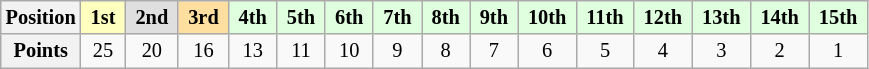<table class="wikitable" style="font-size:85%; text-align:center">
<tr>
<th>Position</th>
<td style="background:#ffffbf;"> <strong>1st</strong> </td>
<td style="background:#dfdfdf;"> <strong>2nd</strong> </td>
<td style="background:#ffdf9f;"> <strong>3rd</strong> </td>
<td style="background:#dfffdf;"> <strong>4th</strong> </td>
<td style="background:#dfffdf;"> <strong>5th</strong> </td>
<td style="background:#dfffdf;"> <strong>6th</strong> </td>
<td style="background:#dfffdf;"> <strong>7th</strong> </td>
<td style="background:#dfffdf;"> <strong>8th</strong> </td>
<td style="background:#dfffdf;"> <strong>9th</strong> </td>
<td style="background:#dfffdf;"> <strong>10th</strong> </td>
<td style="background:#dfffdf;"> <strong>11th</strong> </td>
<td style="background:#dfffdf;"> <strong>12th</strong> </td>
<td style="background:#dfffdf;"> <strong>13th</strong> </td>
<td style="background:#dfffdf;"> <strong>14th</strong> </td>
<td style="background:#dfffdf;"> <strong>15th</strong> </td>
</tr>
<tr>
<th>Points</th>
<td>25</td>
<td>20</td>
<td>16</td>
<td>13</td>
<td>11</td>
<td>10</td>
<td>9</td>
<td>8</td>
<td>7</td>
<td>6</td>
<td>5</td>
<td>4</td>
<td>3</td>
<td>2</td>
<td>1</td>
</tr>
</table>
